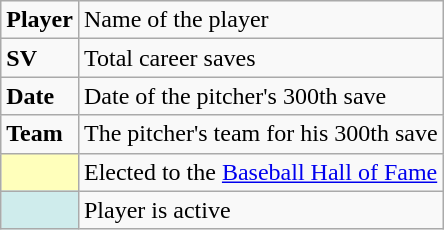<table class="wikitable">
<tr>
<td><strong>Player</strong></td>
<td>Name of the player</td>
</tr>
<tr>
<td><strong>SV</strong></td>
<td>Total career saves</td>
</tr>
<tr>
<td><strong>Date</strong></td>
<td>Date of the pitcher's 300th save</td>
</tr>
<tr>
<td><strong>Team</strong></td>
<td>The pitcher's team for his 300th save</td>
</tr>
<tr>
<th scope="row" style="text-align:center; background-color: #ffffbb"></th>
<td>Elected to the <a href='#'>Baseball Hall of Fame</a></td>
</tr>
<tr>
<th scope="row" style="text-align:center; background:#cfecec;"></th>
<td>Player is active</td>
</tr>
</table>
